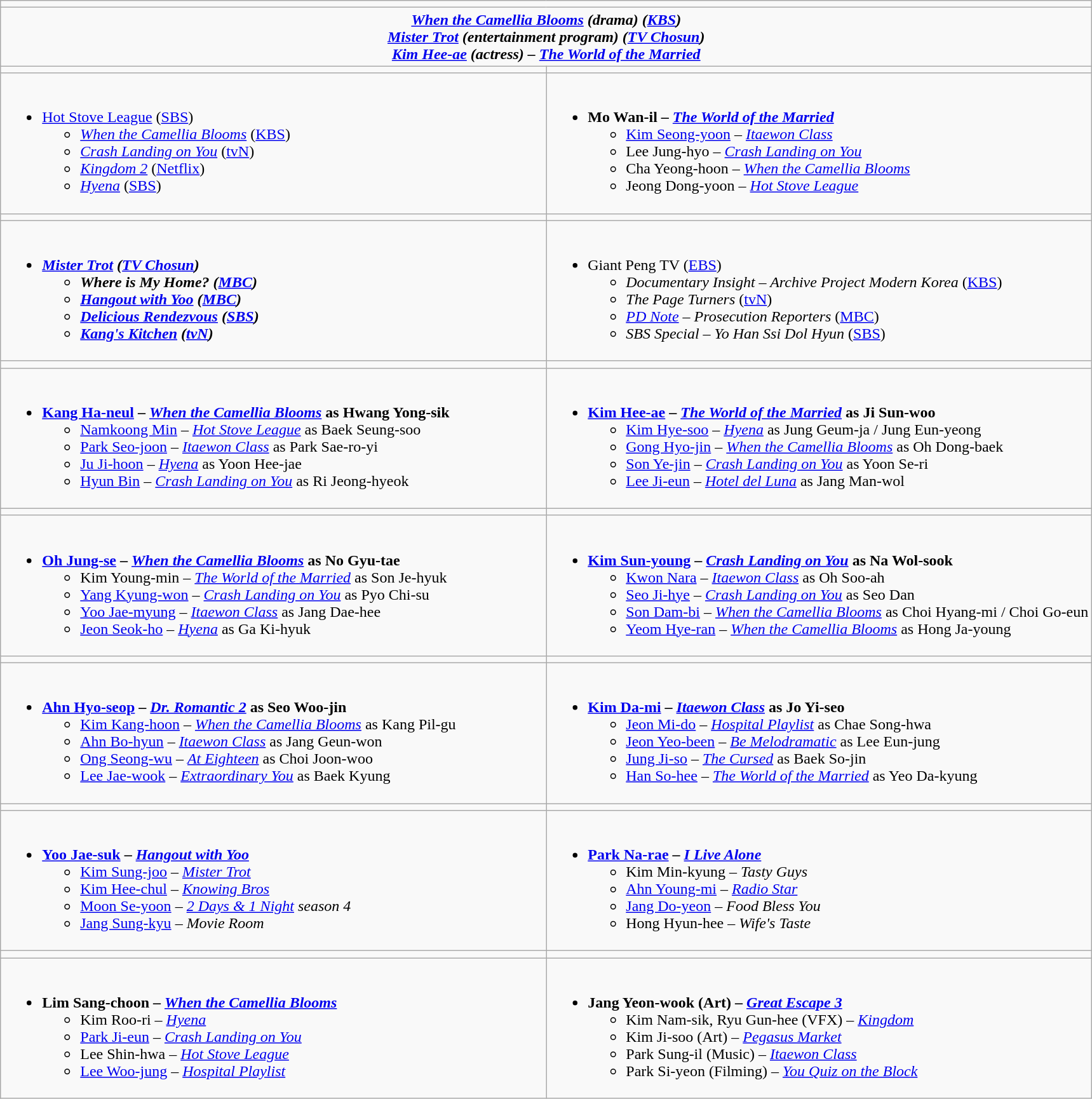<table class="wikitable">
<tr>
<td colspan="2" style="vertical-align:top; width:100%;"></td>
</tr>
<tr>
<td colspan="2" style="vertical-align:top; text-align:center;"><strong><em><a href='#'>When the Camellia Blooms</a><em> (drama) (<a href='#'>KBS</a>) <strong><br></em><a href='#'>Mister Trot</a><em> (entertainment program) (<a href='#'>TV Chosun</a>)<br><a href='#'>Kim Hee-ae</a> (actress) – </em><a href='#'>The World of the Married</a><em></td>
</tr>
<tr>
<td style="vertical-align:top; width:50%;"></td>
<td style="vertical-align:top; width:50%;"></td>
</tr>
<tr>
<td style="vertical-align:top"><br><ul><li></em></strong><a href='#'>Hot Stove League</a></em> (<a href='#'>SBS</a>) </strong><ul><li><em><a href='#'>When the Camellia Blooms</a></em> (<a href='#'>KBS</a>)</li><li><em><a href='#'>Crash Landing on You</a></em> (<a href='#'>tvN</a>)</li><li><em><a href='#'>Kingdom 2</a></em> (<a href='#'>Netflix</a>)</li><li><em><a href='#'>Hyena</a></em> (<a href='#'>SBS</a>)</li></ul></li></ul></td>
<td style="vertical-align:top"><br><ul><li><strong>Mo Wan-il – <em><a href='#'>The World of the Married</a></em> </strong><ul><li><a href='#'>Kim Seong-yoon</a> – <em><a href='#'>Itaewon Class</a></em></li><li>Lee Jung-hyo – <em><a href='#'>Crash Landing on You</a></em></li><li>Cha Yeong-hoon – <em><a href='#'>When the Camellia Blooms</a></em></li><li>Jeong Dong-yoon – <em><a href='#'>Hot Stove League</a></em></li></ul></li></ul></td>
</tr>
<tr>
<td style="vertical-align:top; width:50%;"></td>
<td style="vertical-align:top; width:50%;"></td>
</tr>
<tr>
<td style="vertical-align:top"><br><ul><li><strong><em><a href='#'>Mister Trot</a><em> (<a href='#'>TV Chosun</a>) <strong><ul><li></em>Where is My Home?<em> (<a href='#'>MBC</a>)</li><li></em><a href='#'>Hangout with Yoo</a><em> (<a href='#'>MBC</a>)</li><li></em><a href='#'>Delicious Rendezvous</a><em> (<a href='#'>SBS</a>)</li><li></em><a href='#'>Kang's Kitchen</a><em> (<a href='#'>tvN</a>)</li></ul></li></ul></td>
<td style="vertical-align:top"><br><ul><li></em></strong>Giant Peng TV</em> (<a href='#'>EBS</a>) </strong><ul><li><em>Documentary Insight – Archive Project Modern Korea</em> (<a href='#'>KBS</a>)</li><li><em>The Page Turners</em> (<a href='#'>tvN</a>)</li><li><em><a href='#'>PD Note</a> – Prosecution Reporters</em> (<a href='#'>MBC</a>)</li><li><em>SBS Special – Yo Han Ssi Dol Hyun</em> (<a href='#'>SBS</a>)</li></ul></li></ul></td>
</tr>
<tr>
<td style="vertical-align:top; width:50%;"></td>
<td style="vertical-align:top; width:50%;"></td>
</tr>
<tr>
<td style="vertical-align:top"><br><ul><li><strong><a href='#'>Kang Ha-neul</a> – <em><a href='#'>When the Camellia Blooms</a></em> as Hwang Yong-sik </strong><ul><li><a href='#'>Namkoong Min</a> – <em><a href='#'>Hot Stove League</a></em> as Baek Seung-soo</li><li><a href='#'>Park Seo-joon</a> – <em><a href='#'>Itaewon Class</a></em> as Park Sae-ro-yi</li><li><a href='#'>Ju Ji-hoon</a> – <em><a href='#'>Hyena</a></em> as Yoon Hee-jae</li><li><a href='#'>Hyun Bin</a> – <em><a href='#'>Crash Landing on You</a></em> as Ri Jeong-hyeok</li></ul></li></ul></td>
<td style="vertical-align:top"><br><ul><li><strong><a href='#'>Kim Hee-ae</a> – <em><a href='#'>The World of the Married</a></em> as Ji Sun-woo </strong><ul><li><a href='#'>Kim Hye-soo</a> – <em><a href='#'>Hyena</a></em> as Jung Geum-ja / Jung Eun-yeong</li><li><a href='#'>Gong Hyo-jin</a> – <em><a href='#'>When the Camellia Blooms</a></em> as Oh Dong-baek</li><li><a href='#'>Son Ye-jin</a> – <em><a href='#'>Crash Landing on You</a></em> as Yoon Se-ri</li><li><a href='#'>Lee Ji-eun</a> – <em><a href='#'>Hotel del Luna</a></em> as Jang Man-wol</li></ul></li></ul></td>
</tr>
<tr>
<td style="vertical-align:top; width:50%;"></td>
<td style="vertical-align:top; width:50%;"></td>
</tr>
<tr>
<td style="vertical-align:top"><br><ul><li><strong><a href='#'>Oh Jung-se</a> – <em><a href='#'>When the Camellia Blooms</a></em> as No Gyu-tae </strong><ul><li>Kim Young-min – <em><a href='#'>The World of the Married</a></em> as Son Je-hyuk</li><li><a href='#'>Yang Kyung-won</a> – <em><a href='#'>Crash Landing on You</a></em> as Pyo Chi-su</li><li><a href='#'>Yoo Jae-myung</a> – <em><a href='#'>Itaewon Class</a></em> as Jang Dae-hee</li><li><a href='#'>Jeon Seok-ho</a> – <em><a href='#'>Hyena</a></em> as Ga Ki-hyuk</li></ul></li></ul></td>
<td style="vertical-align:top"><br><ul><li><strong><a href='#'>Kim Sun-young</a> – <em><a href='#'>Crash Landing on You</a></em> as Na Wol-sook </strong><ul><li><a href='#'>Kwon Nara</a> – <em><a href='#'>Itaewon Class</a></em> as Oh Soo-ah</li><li><a href='#'>Seo Ji-hye</a> – <em><a href='#'>Crash Landing on You</a></em> as Seo Dan</li><li><a href='#'>Son Dam-bi</a> – <em><a href='#'>When the Camellia Blooms</a></em> as Choi Hyang-mi / Choi Go-eun</li><li><a href='#'>Yeom Hye-ran</a> – <em><a href='#'>When the Camellia Blooms</a></em> as Hong Ja-young</li></ul></li></ul></td>
</tr>
<tr>
<td style="vertical-align:top; width:50%;"></td>
<td style="vertical-align:top; width:50%;"></td>
</tr>
<tr>
<td style="vertical-align:top"><br><ul><li><strong><a href='#'>Ahn Hyo-seop</a> – <em><a href='#'>Dr. Romantic 2</a></em> as Seo Woo-jin </strong><ul><li><a href='#'>Kim Kang-hoon</a> – <em><a href='#'>When the Camellia Blooms</a></em> as Kang Pil-gu</li><li><a href='#'>Ahn Bo-hyun</a> – <em><a href='#'>Itaewon Class</a></em> as Jang Geun-won</li><li><a href='#'>Ong Seong-wu</a> – <em><a href='#'>At Eighteen</a></em> as Choi Joon-woo</li><li><a href='#'>Lee Jae-wook</a> – <em><a href='#'>Extraordinary You</a></em> as Baek Kyung</li></ul></li></ul></td>
<td style="vertical-align:top"><br><ul><li><strong><a href='#'>Kim Da-mi</a> – <em><a href='#'>Itaewon Class</a></em> as Jo Yi-seo </strong><ul><li><a href='#'>Jeon Mi-do</a> – <em><a href='#'>Hospital Playlist</a></em> as Chae Song-hwa</li><li><a href='#'>Jeon Yeo-been</a> – <em><a href='#'>Be Melodramatic</a></em> as Lee Eun-jung</li><li><a href='#'>Jung Ji-so</a> – <em><a href='#'>The Cursed</a></em> as Baek So-jin</li><li><a href='#'>Han So-hee</a> – <em><a href='#'>The World of the Married</a></em> as Yeo Da-kyung</li></ul></li></ul></td>
</tr>
<tr>
<td style="vertical-align:top; width:50%;"></td>
<td style="vertical-align:top; width:50%;"></td>
</tr>
<tr>
<td style="vertical-align:top"><br><ul><li><strong><a href='#'>Yoo Jae-suk</a> – <em><a href='#'>Hangout with Yoo</a></em> </strong><ul><li><a href='#'>Kim Sung-joo</a> – <em><a href='#'>Mister Trot</a></em></li><li><a href='#'>Kim Hee-chul</a> – <em><a href='#'>Knowing Bros</a></em></li><li><a href='#'>Moon Se-yoon</a> – <em><a href='#'>2 Days & 1 Night</a> season 4</em></li><li><a href='#'>Jang Sung-kyu</a> – <em>Movie Room</em></li></ul></li></ul></td>
<td style="vertical-align:top"><br><ul><li><strong><a href='#'>Park Na-rae</a> – <em><a href='#'>I Live Alone</a></em> </strong><ul><li>Kim Min-kyung – <em>Tasty Guys</em></li><li><a href='#'>Ahn Young-mi</a> – <em><a href='#'>Radio Star</a></em></li><li><a href='#'>Jang Do-yeon</a> – <em>Food Bless You</em></li><li>Hong Hyun-hee – <em>Wife's Taste</em></li></ul></li></ul></td>
</tr>
<tr>
<td style="vertical-align:top; width:50%;"></td>
<td style="vertical-align:top; width:50%;"></td>
</tr>
<tr>
<td style="vertical-align:top"><br><ul><li><strong>Lim Sang-choon – <em><a href='#'>When the Camellia Blooms</a></em> </strong><ul><li>Kim Roo-ri – <em><a href='#'>Hyena</a></em></li><li><a href='#'>Park Ji-eun</a> – <em><a href='#'>Crash Landing on You</a></em></li><li>Lee Shin-hwa – <em><a href='#'>Hot Stove League</a></em></li><li><a href='#'>Lee Woo-jung</a> – <em><a href='#'>Hospital Playlist</a></em></li></ul></li></ul></td>
<td style="vertical-align:top"><br><ul><li><strong>Jang Yeon-wook (Art) – <em><a href='#'>Great Escape 3</a></em> </strong><ul><li>Kim Nam-sik, Ryu Gun-hee (VFX) – <em><a href='#'>Kingdom</a></em></li><li>Kim Ji-soo (Art) – <em><a href='#'>Pegasus Market</a></em></li><li>Park Sung-il (Music) – <em><a href='#'>Itaewon Class</a></em></li><li>Park Si-yeon (Filming) – <em><a href='#'>You Quiz on the Block</a></em></li></ul></li></ul></td>
</tr>
</table>
